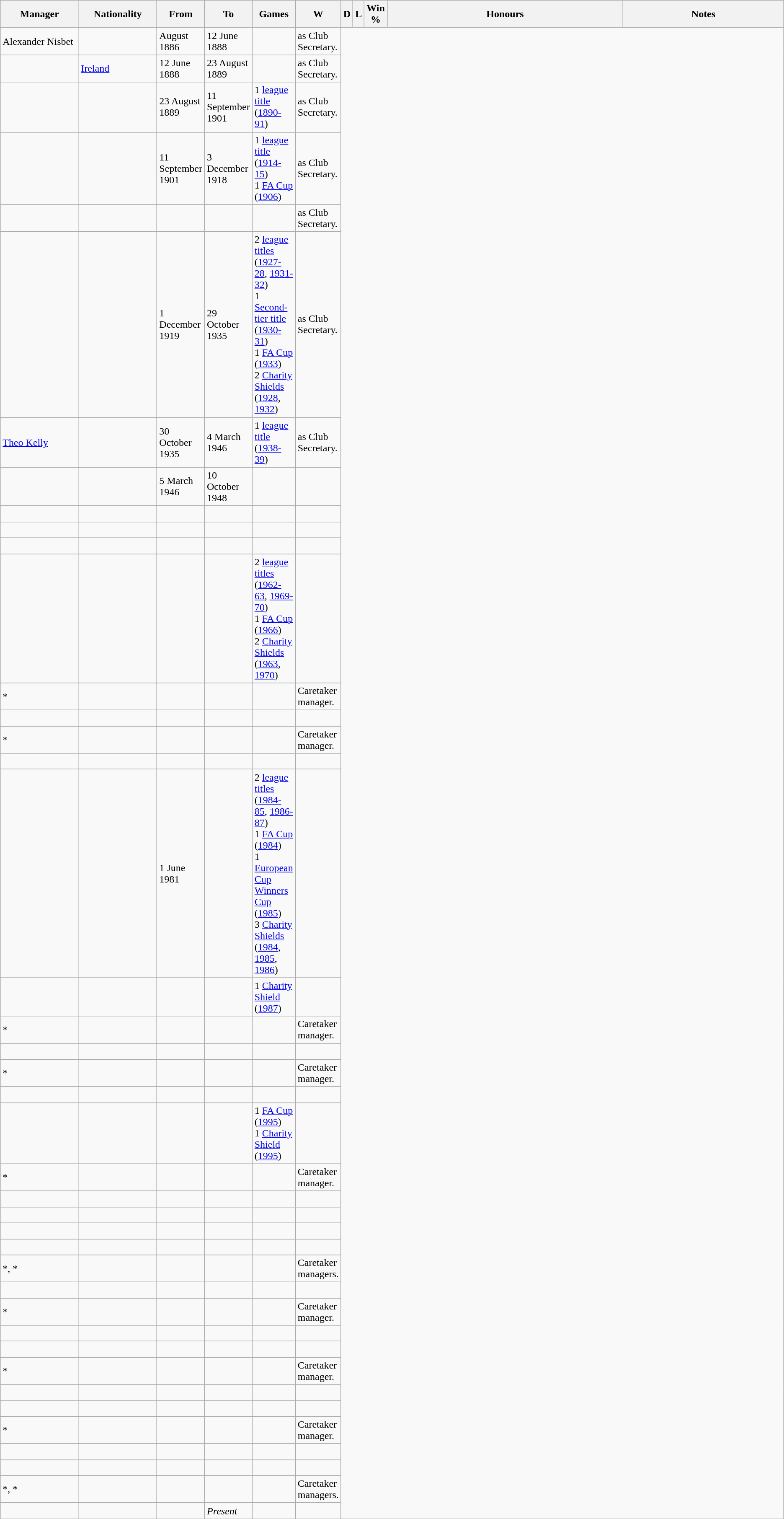<table class="wikitable sortable" style="text-align: left">
<tr>
<th width=10%>Manager</th>
<th width=10%>Nationality</th>
<th width=5%>From</th>
<th width=5% class="unsortable">To</th>
<th width=2%>Games</th>
<th width=1%>W</th>
<th width=1%>D</th>
<th width=1%>L</th>
<th width=1%>Win %</th>
<th>Honours</th>
<th>Notes</th>
</tr>
<tr>
<td>Alexander Nisbet</td>
<td></td>
<td>August 1886</td>
<td>12 June 1888<br></td>
<td></td>
<td>as Club Secretary.</td>
</tr>
<tr>
<td align=left></td>
<td> <a href='#'>Ireland</a></td>
<td align=left>12 June 1888</td>
<td align=left>23 August 1889<br></td>
<td></td>
<td>as Club Secretary.</td>
</tr>
<tr>
<td align=left></td>
<td></td>
<td align=left>23 August 1889</td>
<td align=left>11 September 1901<br></td>
<td>1 <a href='#'>league title</a> (<a href='#'>1890-91</a>)</td>
<td>as Club Secretary.</td>
</tr>
<tr>
<td align=left></td>
<td></td>
<td align=left>11 September 1901</td>
<td align=left>3 December 1918<br></td>
<td>1 <a href='#'>league title</a> (<a href='#'>1914-15</a>)<br>1 <a href='#'>FA Cup</a>    (<a href='#'>1906</a>)</td>
<td>as Club Secretary.</td>
</tr>
<tr>
<td align=left></td>
<td></td>
<td align=left></td>
<td align=left><br></td>
<td></td>
<td>as Club Secretary.</td>
</tr>
<tr>
<td align=left></td>
<td></td>
<td align=left>1 December 1919</td>
<td align=left>29 October 1935<br></td>
<td>2 <a href='#'>league titles</a>            (<a href='#'>1927-28</a>, <a href='#'>1931-32</a>)<br>1 <a href='#'>Second-tier title</a>      (<a href='#'>1930-31</a>)<br>1 <a href='#'>FA Cup</a>    (<a href='#'>1933</a>)<br>2 <a href='#'>Charity Shields</a>       (<a href='#'>1928</a>, <a href='#'>1932</a>)</td>
<td>as Club Secretary.</td>
</tr>
<tr>
<td align=left><a href='#'>Theo Kelly</a></td>
<td></td>
<td align=left>30 October 1935</td>
<td align=left>4 March 1946<br></td>
<td>1 <a href='#'>league title</a> (<a href='#'>1938-39</a>)</td>
<td>as Club Secretary.</td>
</tr>
<tr>
<td align=left></td>
<td></td>
<td align=left>5 March 1946</td>
<td align=left>10 October 1948<br></td>
<td></td>
<td></td>
</tr>
<tr>
<td align=left></td>
<td></td>
<td align=left></td>
<td align=left><br></td>
<td></td>
<td></td>
</tr>
<tr>
<td align=left></td>
<td></td>
<td align=left></td>
<td align=left><br></td>
<td></td>
<td></td>
</tr>
<tr>
<td align=left></td>
<td></td>
<td align=left></td>
<td align=left><br></td>
<td></td>
<td></td>
</tr>
<tr>
<td align=left></td>
<td></td>
<td align=left></td>
<td align=left><br></td>
<td>2 <a href='#'>league titles</a>            (<a href='#'>1962-63</a>, <a href='#'>1969-70</a>)<br>1 <a href='#'>FA Cup</a>     (<a href='#'>1966</a>)<br>2 <a href='#'>Charity Shields</a>       (<a href='#'>1963</a>, <a href='#'>1970</a>)</td>
<td></td>
</tr>
<tr>
<td align=left>*</td>
<td></td>
<td align=left></td>
<td align=left><br></td>
<td></td>
<td>Caretaker manager.</td>
</tr>
<tr>
<td align=left></td>
<td></td>
<td align=left></td>
<td align=left><br></td>
<td></td>
<td></td>
</tr>
<tr>
<td align=left>*</td>
<td></td>
<td align=left></td>
<td align=left><br></td>
<td></td>
<td>Caretaker manager.</td>
</tr>
<tr>
<td align=left></td>
<td></td>
<td align=left></td>
<td align=left><br></td>
<td></td>
<td></td>
</tr>
<tr>
<td align=left></td>
<td></td>
<td align=left>1 June 1981</td>
<td align=left><br></td>
<td>2 <a href='#'>league titles</a>            (<a href='#'>1984-85</a>, <a href='#'>1986-87</a>)<br>1 <a href='#'>FA Cup</a>    (<a href='#'>1984</a>)<br>1 <a href='#'>European Cup Winners Cup</a> (<a href='#'>1985</a>)<br>3 <a href='#'>Charity Shields</a>       (<a href='#'>1984</a>, <a href='#'>1985</a>,  <a href='#'>1986</a>)</td>
<td></td>
</tr>
<tr>
<td align=left></td>
<td></td>
<td align=left></td>
<td align=left><br></td>
<td>1 <a href='#'>Charity Shield</a>          (<a href='#'>1987</a>)</td>
<td></td>
</tr>
<tr>
<td align=left>*</td>
<td></td>
<td align=left></td>
<td align=left><br></td>
<td></td>
<td>Caretaker manager.</td>
</tr>
<tr>
<td align=left></td>
<td></td>
<td align=left></td>
<td align=left><br></td>
<td></td>
<td></td>
</tr>
<tr>
<td align=left>*</td>
<td></td>
<td align=left></td>
<td align=left><br></td>
<td></td>
<td>Caretaker manager.</td>
</tr>
<tr>
<td align=left></td>
<td></td>
<td align=left></td>
<td align=left><br></td>
<td></td>
<td></td>
</tr>
<tr>
<td align=left></td>
<td></td>
<td align=left></td>
<td align=left><br></td>
<td>1 <a href='#'>FA Cup</a>     (<a href='#'>1995</a>)<br>1 <a href='#'>Charity Shield</a>          (<a href='#'>1995</a>)</td>
<td></td>
</tr>
<tr>
<td align=left>*</td>
<td></td>
<td align=left></td>
<td align=left><br></td>
<td></td>
<td>Caretaker manager.</td>
</tr>
<tr>
<td align=left></td>
<td></td>
<td align=left></td>
<td align=left><br></td>
<td></td>
<td></td>
</tr>
<tr>
<td align=left></td>
<td></td>
<td align=left></td>
<td align=left><br></td>
<td></td>
<td></td>
</tr>
<tr>
<td align=left></td>
<td></td>
<td align=left></td>
<td align=left><br></td>
<td></td>
<td></td>
</tr>
<tr>
<td align=left></td>
<td></td>
<td align=left></td>
<td align=left><br></td>
<td></td>
<td></td>
</tr>
<tr>
<td align=left>*, *</td>
<td> </td>
<td align=left></td>
<td align=left><br></td>
<td></td>
<td>Caretaker managers.</td>
</tr>
<tr>
<td align=left></td>
<td></td>
<td align=left></td>
<td align=left><br></td>
<td></td>
<td></td>
</tr>
<tr>
<td align=left>*</td>
<td></td>
<td align=left></td>
<td align=left><br></td>
<td></td>
<td>Caretaker manager.</td>
</tr>
<tr>
<td align=left></td>
<td></td>
<td align=left></td>
<td align=left><br></td>
<td></td>
<td></td>
</tr>
<tr>
<td align=left></td>
<td></td>
<td align=left></td>
<td align=left><br></td>
<td></td>
<td></td>
</tr>
<tr>
<td align=left>*</td>
<td></td>
<td align=left></td>
<td align=left><br></td>
<td></td>
<td>Caretaker manager.</td>
</tr>
<tr>
<td align=left></td>
<td></td>
<td align=left></td>
<td align=left><br></td>
<td></td>
<td></td>
</tr>
<tr>
<td align=left></td>
<td></td>
<td align=left></td>
<td align=left><br></td>
<td></td>
<td></td>
</tr>
<tr>
<td align=left>*</td>
<td></td>
<td align=left></td>
<td align=left><br></td>
<td></td>
<td>Caretaker manager.</td>
</tr>
<tr>
<td align=left></td>
<td></td>
<td align=left></td>
<td align=left><br></td>
<td></td>
<td></td>
</tr>
<tr>
<td align=left></td>
<td></td>
<td align=left></td>
<td align=left><br></td>
<td></td>
<td></td>
</tr>
<tr>
<td align=left>*, *</td>
<td> </td>
<td align=left></td>
<td align=left><br></td>
<td></td>
<td>Caretaker managers.</td>
</tr>
<tr>
<td align=left></td>
<td></td>
<td align=left></td>
<td align=left><em>Present</em><br></td>
<td></td>
<td></td>
</tr>
</table>
